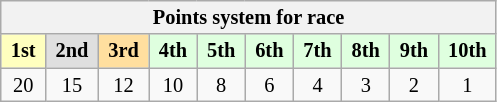<table class="wikitable" style="font-size: 85%; text-align: center">
<tr>
<th colspan=19>Points system for race</th>
</tr>
<tr>
<td style="background:#ffffbf;"> <strong>1st</strong> </td>
<td style="background:#dfdfdf;"> <strong>2nd</strong> </td>
<td style="background:#ffdf9f;"> <strong>3rd</strong> </td>
<td style="background:#dfffdf;"> <strong>4th</strong> </td>
<td style="background:#dfffdf;"> <strong>5th</strong> </td>
<td style="background:#dfffdf;"> <strong>6th</strong> </td>
<td style="background:#dfffdf;"> <strong>7th</strong> </td>
<td style="background:#dfffdf;"> <strong>8th</strong> </td>
<td style="background:#dfffdf;"> <strong>9th</strong> </td>
<td style="background:#dfffdf;"> <strong>10th</strong> </td>
</tr>
<tr>
<td>20</td>
<td>15</td>
<td>12</td>
<td>10</td>
<td>8</td>
<td>6</td>
<td>4</td>
<td>3</td>
<td>2</td>
<td>1</td>
</tr>
</table>
